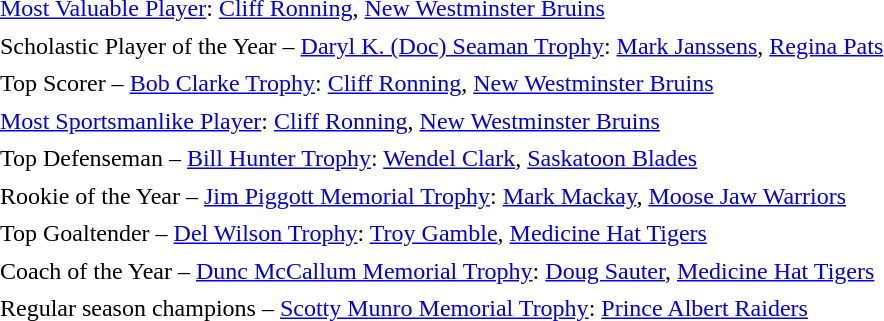<table cellpadding="3" cellspacing="1">
<tr>
<td><a href='#'>Most Valuable Player</a>: <a href='#'>Cliff Ronning</a>, <a href='#'>New Westminster Bruins</a></td>
</tr>
<tr>
<td>Scholastic Player of the Year – <a href='#'>Daryl K. (Doc) Seaman Trophy</a>: <a href='#'>Mark Janssens</a>, <a href='#'>Regina Pats</a></td>
</tr>
<tr>
<td>Top Scorer – <a href='#'>Bob Clarke Trophy</a>: <a href='#'>Cliff Ronning</a>, <a href='#'>New Westminster Bruins</a></td>
</tr>
<tr>
<td><a href='#'>Most Sportsmanlike Player</a>: <a href='#'>Cliff Ronning</a>, <a href='#'>New Westminster Bruins</a></td>
</tr>
<tr>
<td>Top Defenseman – <a href='#'>Bill Hunter Trophy</a>: <a href='#'>Wendel Clark</a>, <a href='#'>Saskatoon Blades</a></td>
</tr>
<tr>
<td>Rookie of the Year – <a href='#'>Jim Piggott Memorial Trophy</a>: <a href='#'>Mark Mackay</a>, <a href='#'>Moose Jaw Warriors</a></td>
</tr>
<tr>
<td>Top Goaltender – <a href='#'>Del Wilson Trophy</a>: <a href='#'>Troy Gamble</a>, <a href='#'>Medicine Hat Tigers</a></td>
</tr>
<tr>
<td>Coach of the Year – <a href='#'>Dunc McCallum Memorial Trophy</a>: <a href='#'>Doug Sauter</a>, <a href='#'>Medicine Hat Tigers</a></td>
</tr>
<tr>
<td>Regular season champions – <a href='#'>Scotty Munro Memorial Trophy</a>: <a href='#'>Prince Albert Raiders</a></td>
</tr>
</table>
